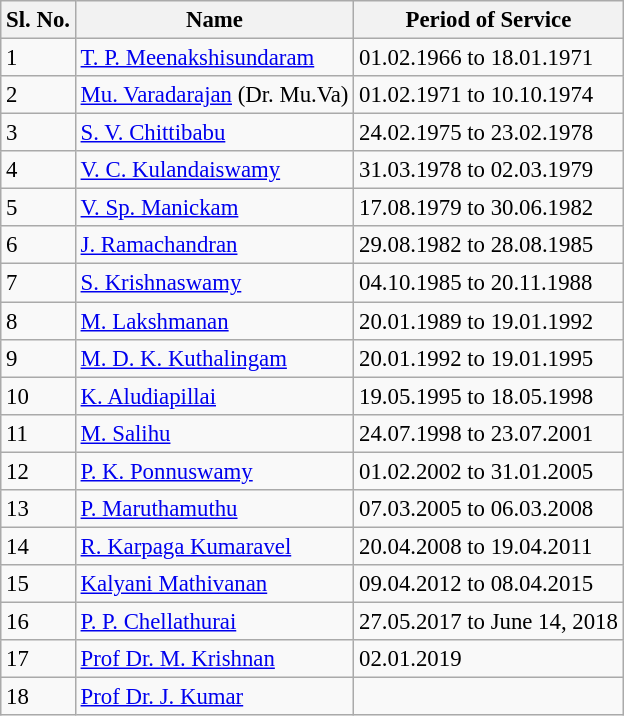<table class="wikitable" style="font-size:95%;">
<tr>
<th>Sl. No.</th>
<th>Name</th>
<th>Period of Service</th>
</tr>
<tr>
<td>1</td>
<td><a href='#'>T. P. Meenakshisundaram</a></td>
<td>01.02.1966 to 18.01.1971</td>
</tr>
<tr>
<td>2</td>
<td><a href='#'>Mu. Varadarajan</a> (Dr. Mu.Va)</td>
<td>01.02.1971 to 10.10.1974</td>
</tr>
<tr>
<td>3</td>
<td><a href='#'>S. V. Chittibabu</a></td>
<td>24.02.1975 to 23.02.1978</td>
</tr>
<tr>
<td>4</td>
<td><a href='#'>V. C. Kulandaiswamy</a></td>
<td>31.03.1978 to 02.03.1979</td>
</tr>
<tr>
<td>5</td>
<td><a href='#'>V. Sp. Manickam</a></td>
<td>17.08.1979 to 30.06.1982</td>
</tr>
<tr>
<td>6</td>
<td><a href='#'>J. Ramachandran</a></td>
<td>29.08.1982 to 28.08.1985</td>
</tr>
<tr>
<td>7</td>
<td><a href='#'>S. Krishnaswamy</a></td>
<td>04.10.1985 to 20.11.1988</td>
</tr>
<tr>
<td>8</td>
<td><a href='#'>M. Lakshmanan</a></td>
<td>20.01.1989 to 19.01.1992</td>
</tr>
<tr>
<td>9</td>
<td><a href='#'>M. D. K. Kuthalingam</a></td>
<td>20.01.1992 to 19.01.1995</td>
</tr>
<tr>
<td>10</td>
<td><a href='#'>K. Aludiapillai</a></td>
<td>19.05.1995 to 18.05.1998</td>
</tr>
<tr>
<td>11</td>
<td><a href='#'>M. Salihu</a></td>
<td>24.07.1998 to 23.07.2001</td>
</tr>
<tr>
<td>12</td>
<td><a href='#'>P. K. Ponnuswamy</a></td>
<td>01.02.2002 to 31.01.2005</td>
</tr>
<tr>
<td>13</td>
<td><a href='#'>P. Maruthamuthu</a></td>
<td>07.03.2005 to 06.03.2008</td>
</tr>
<tr>
<td>14</td>
<td><a href='#'>R. Karpaga Kumaravel</a></td>
<td>20.04.2008 to 19.04.2011</td>
</tr>
<tr>
<td>15</td>
<td><a href='#'>Kalyani Mathivanan</a></td>
<td>09.04.2012 to 08.04.2015</td>
</tr>
<tr>
<td>16</td>
<td><a href='#'>P. P. Chellathurai</a></td>
<td>27.05.2017 to June 14, 2018</td>
</tr>
<tr>
<td>17</td>
<td><a href='#'>Prof Dr. M. Krishnan</a></td>
<td>02.01.2019</td>
</tr>
<tr>
<td>18</td>
<td><a href='#'>Prof Dr. J. Kumar</a></td>
<td></td>
</tr>
</table>
